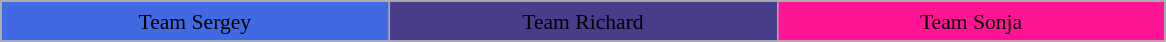<table style="text-align: center; font-size:90%; line-height:20px;" class="wikitable sortable">
<tr>
<td width="252" style="background:royalblue;"><span>Team Sergey</span></td>
<td width="252" style="background:#483d8b;"><span>Team Richard</span></td>
<td width="252" style="background:deeppink;"><span>Team Sonja</span></td>
</tr>
</table>
